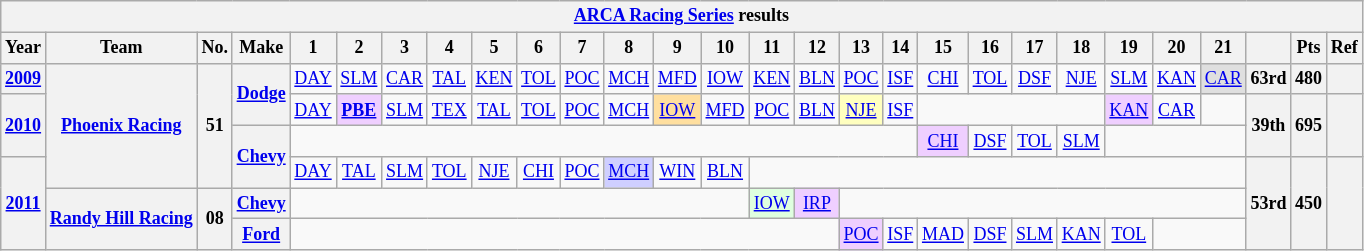<table class="wikitable" style="text-align:center; font-size:75%">
<tr>
<th colspan=28><a href='#'>ARCA Racing Series</a> results</th>
</tr>
<tr>
<th>Year</th>
<th>Team</th>
<th>No.</th>
<th>Make</th>
<th>1</th>
<th>2</th>
<th>3</th>
<th>4</th>
<th>5</th>
<th>6</th>
<th>7</th>
<th>8</th>
<th>9</th>
<th>10</th>
<th>11</th>
<th>12</th>
<th>13</th>
<th>14</th>
<th>15</th>
<th>16</th>
<th>17</th>
<th>18</th>
<th>19</th>
<th>20</th>
<th>21</th>
<th></th>
<th>Pts</th>
<th>Ref</th>
</tr>
<tr>
<th><a href='#'>2009</a></th>
<th rowspan=4><a href='#'>Phoenix Racing</a></th>
<th rowspan=4>51</th>
<th rowspan=2><a href='#'>Dodge</a></th>
<td><a href='#'>DAY</a></td>
<td><a href='#'>SLM</a></td>
<td><a href='#'>CAR</a></td>
<td><a href='#'>TAL</a></td>
<td><a href='#'>KEN</a></td>
<td><a href='#'>TOL</a></td>
<td><a href='#'>POC</a></td>
<td><a href='#'>MCH</a></td>
<td><a href='#'>MFD</a></td>
<td><a href='#'>IOW</a></td>
<td><a href='#'>KEN</a></td>
<td><a href='#'>BLN</a></td>
<td><a href='#'>POC</a></td>
<td><a href='#'>ISF</a></td>
<td><a href='#'>CHI</a></td>
<td><a href='#'>TOL</a></td>
<td><a href='#'>DSF</a></td>
<td><a href='#'>NJE</a></td>
<td><a href='#'>SLM</a></td>
<td><a href='#'>KAN</a></td>
<td style="background:#DFDFDF;"><a href='#'>CAR</a><br></td>
<th>63rd</th>
<th>480</th>
<th></th>
</tr>
<tr>
<th rowspan=2><a href='#'>2010</a></th>
<td><a href='#'>DAY</a></td>
<td style="background:#EFCFFF;"><strong><a href='#'>PBE</a></strong><br></td>
<td><a href='#'>SLM</a></td>
<td><a href='#'>TEX</a></td>
<td><a href='#'>TAL</a></td>
<td><a href='#'>TOL</a></td>
<td><a href='#'>POC</a></td>
<td><a href='#'>MCH</a></td>
<td style="background:#FFDF9F;"><a href='#'>IOW</a><br></td>
<td><a href='#'>MFD</a></td>
<td><a href='#'>POC</a></td>
<td><a href='#'>BLN</a></td>
<td style="background:#FFFFBF;"><a href='#'>NJE</a><br></td>
<td><a href='#'>ISF</a></td>
<td colspan=4></td>
<td style="background:#EFCFFF;"><a href='#'>KAN</a><br></td>
<td><a href='#'>CAR</a></td>
<td></td>
<th rowspan=2>39th</th>
<th rowspan=2>695</th>
<th rowspan=2></th>
</tr>
<tr>
<th rowspan=2><a href='#'>Chevy</a></th>
<td colspan=14></td>
<td style="background:#EFCFFF;"><a href='#'>CHI</a><br></td>
<td><a href='#'>DSF</a></td>
<td><a href='#'>TOL</a></td>
<td><a href='#'>SLM</a></td>
<td colspan=3></td>
</tr>
<tr>
<th rowspan=3><a href='#'>2011</a></th>
<td><a href='#'>DAY</a></td>
<td><a href='#'>TAL</a></td>
<td><a href='#'>SLM</a></td>
<td><a href='#'>TOL</a></td>
<td><a href='#'>NJE</a></td>
<td><a href='#'>CHI</a></td>
<td><a href='#'>POC</a></td>
<td style="background:#CFCFFF;"><a href='#'>MCH</a><br></td>
<td><a href='#'>WIN</a></td>
<td><a href='#'>BLN</a></td>
<td colspan=11></td>
<th rowspan=3>53rd</th>
<th rowspan=3>450</th>
<th rowspan=3></th>
</tr>
<tr>
<th rowspan=2><a href='#'>Randy Hill Racing</a></th>
<th rowspan=2>08</th>
<th><a href='#'>Chevy</a></th>
<td colspan=10></td>
<td style="background:#DFFFDF;"><a href='#'>IOW</a><br></td>
<td style="background:#EFCFFF;"><a href='#'>IRP</a><br></td>
<td colspan=9></td>
</tr>
<tr>
<th><a href='#'>Ford</a></th>
<td colspan=12></td>
<td style="background:#EFCFFF;"><a href='#'>POC</a><br></td>
<td><a href='#'>ISF</a></td>
<td><a href='#'>MAD</a></td>
<td><a href='#'>DSF</a></td>
<td><a href='#'>SLM</a></td>
<td><a href='#'>KAN</a></td>
<td><a href='#'>TOL</a></td>
<td colspan=2></td>
</tr>
</table>
